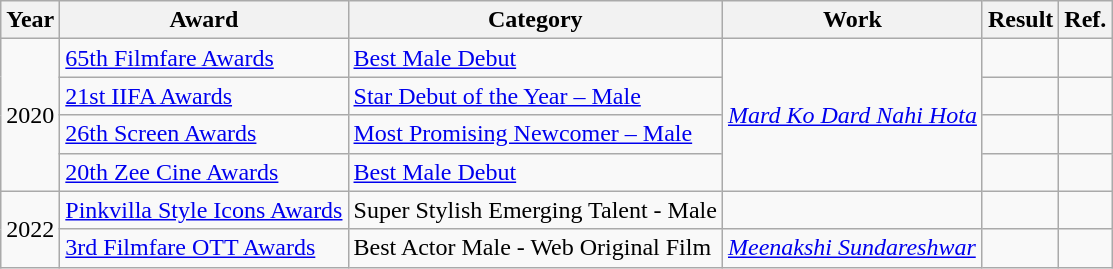<table class='wikitable'>
<tr>
<th>Year</th>
<th>Award</th>
<th>Category</th>
<th>Work</th>
<th>Result</th>
<th>Ref.</th>
</tr>
<tr>
<td rowspan="4">2020</td>
<td><a href='#'>65th Filmfare Awards</a></td>
<td><a href='#'>Best Male Debut</a></td>
<td rowspan="4"><em><a href='#'>Mard Ko Dard Nahi Hota</a></em></td>
<td></td>
<td></td>
</tr>
<tr>
<td><a href='#'>21st IIFA Awards</a></td>
<td><a href='#'>Star Debut of the Year – Male</a></td>
<td></td>
<td></td>
</tr>
<tr>
<td><a href='#'>26th Screen Awards</a></td>
<td><a href='#'>Most Promising Newcomer – Male</a></td>
<td></td>
<td></td>
</tr>
<tr>
<td><a href='#'>20th Zee Cine Awards</a></td>
<td><a href='#'>Best Male Debut</a></td>
<td></td>
<td></td>
</tr>
<tr>
<td rowspan="2">2022</td>
<td><a href='#'>Pinkvilla Style Icons Awards</a></td>
<td>Super Stylish Emerging Talent - Male</td>
<td></td>
<td></td>
<td></td>
</tr>
<tr>
<td><a href='#'>3rd Filmfare OTT Awards</a></td>
<td>Best Actor Male - Web Original Film</td>
<td><em><a href='#'>Meenakshi Sundareshwar</a></em></td>
<td></td>
<td></td>
</tr>
</table>
